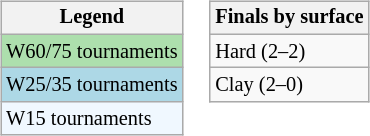<table>
<tr valign=top>
<td><br><table class="wikitable" style=font-size:85%;>
<tr>
<th>Legend</th>
</tr>
<tr style="background:#addfad;">
<td>W60/75 tournaments</td>
</tr>
<tr style="background:lightblue;">
<td>W25/35 tournaments</td>
</tr>
<tr style="background:#f0f8ff;">
<td>W15 tournaments</td>
</tr>
</table>
</td>
<td><br><table class="wikitable" style=font-size:85%;>
<tr>
<th>Finals by surface</th>
</tr>
<tr>
<td>Hard (2–2)</td>
</tr>
<tr>
<td>Clay (2–0)</td>
</tr>
</table>
</td>
</tr>
</table>
